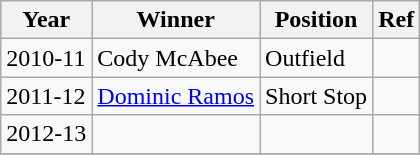<table class="wikitable sortable">
<tr>
<th>Year</th>
<th>Winner</th>
<th>Position</th>
<th class=unsortable>Ref</th>
</tr>
<tr>
<td>2010-11</td>
<td>Cody McAbee</td>
<td>Outfield</td>
<td></td>
</tr>
<tr>
<td>2011-12</td>
<td><a href='#'>Dominic Ramos</a></td>
<td>Short Stop</td>
<td></td>
</tr>
<tr>
<td>2012-13</td>
<td></td>
<td></td>
<td></td>
</tr>
<tr>
</tr>
</table>
